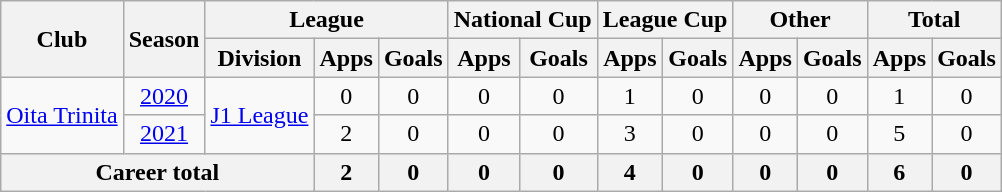<table class="wikitable" style="text-align: center">
<tr>
<th rowspan="2">Club</th>
<th rowspan="2">Season</th>
<th colspan="3">League</th>
<th colspan="2">National Cup</th>
<th colspan="2">League Cup</th>
<th colspan="2">Other</th>
<th colspan="2">Total</th>
</tr>
<tr>
<th>Division</th>
<th>Apps</th>
<th>Goals</th>
<th>Apps</th>
<th>Goals</th>
<th>Apps</th>
<th>Goals</th>
<th>Apps</th>
<th>Goals</th>
<th>Apps</th>
<th>Goals</th>
</tr>
<tr>
<td rowspan="2"><a href='#'>Oita Trinita</a></td>
<td><a href='#'>2020</a></td>
<td rowspan="2"><a href='#'>J1 League</a></td>
<td>0</td>
<td>0</td>
<td>0</td>
<td>0</td>
<td>1</td>
<td>0</td>
<td>0</td>
<td>0</td>
<td>1</td>
<td>0</td>
</tr>
<tr>
<td><a href='#'>2021</a></td>
<td>2</td>
<td>0</td>
<td>0</td>
<td>0</td>
<td>3</td>
<td>0</td>
<td>0</td>
<td>0</td>
<td>5</td>
<td>0</td>
</tr>
<tr>
<th colspan=3>Career total</th>
<th>2</th>
<th>0</th>
<th>0</th>
<th>0</th>
<th>4</th>
<th>0</th>
<th>0</th>
<th>0</th>
<th>6</th>
<th>0</th>
</tr>
</table>
